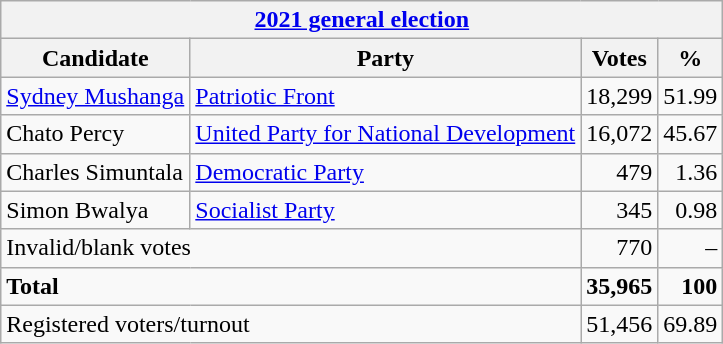<table class=wikitable style=text-align:right>
<tr>
<th colspan=4><a href='#'>2021 general election</a></th>
</tr>
<tr>
<th>Candidate</th>
<th>Party</th>
<th>Votes</th>
<th>%</th>
</tr>
<tr>
<td align=left><a href='#'>Sydney Mushanga</a></td>
<td align=left><a href='#'>Patriotic Front</a></td>
<td>18,299</td>
<td>51.99</td>
</tr>
<tr>
<td align=left>Chato Percy</td>
<td align=left><a href='#'>United Party for National Development</a></td>
<td>16,072</td>
<td>45.67</td>
</tr>
<tr>
<td align=left>Charles Simuntala</td>
<td align=left><a href='#'>Democratic Party</a></td>
<td>479</td>
<td>1.36</td>
</tr>
<tr>
<td align=left>Simon Bwalya</td>
<td align=left><a href='#'>Socialist Party</a></td>
<td>345</td>
<td>0.98</td>
</tr>
<tr>
<td align=left colspan=2>Invalid/blank votes</td>
<td>770</td>
<td>–</td>
</tr>
<tr>
<td align=left colspan=2><strong>Total</strong></td>
<td><strong>35,965</strong></td>
<td><strong>100</strong></td>
</tr>
<tr>
<td align=left colspan=2>Registered voters/turnout</td>
<td>51,456</td>
<td>69.89</td>
</tr>
</table>
